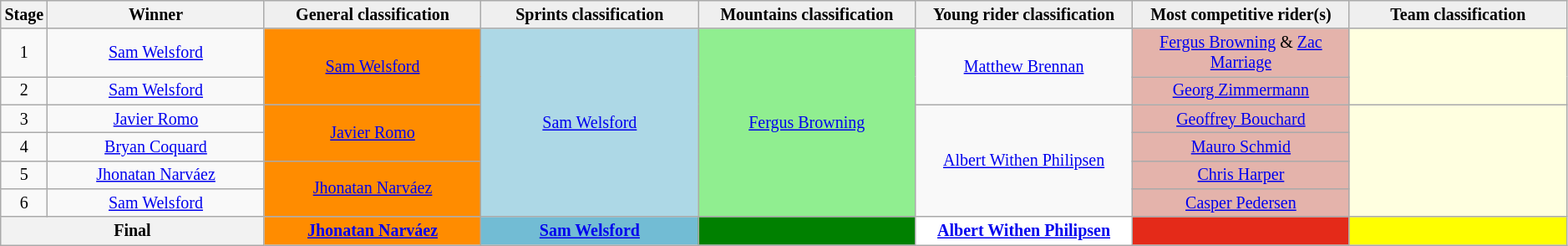<table class="wikitable" style="text-align: center; font-size:smaller;">
<tr style="background:#efefef;">
<th style="width:2%;">Stage</th>
<th style="width:14%;">Winner</th>
<th style="background:#efefef; width:14%;">General classification<br></th>
<th style="background:#efefef; width:14%;">Sprints classification<br></th>
<th style="background:#efefef; width:14%;">Mountains classification<br></th>
<th style="background:#efefef; width:14%;">Young rider classification<br></th>
<th style="background:#efefef; width:14%;">Most competitive rider(s)<br></th>
<th style="background:#efefef; width:14%;">Team classification</th>
</tr>
<tr>
<td>1</td>
<td><a href='#'>Sam Welsford</a></td>
<td style="background:#FF8C00;" rowspan="2"><a href='#'>Sam Welsford</a></td>
<td style="background:#ADD8E6;" rowspan="6"><a href='#'>Sam Welsford</a></td>
<td style="background:lightgreen;" rowspan="6"><a href='#'>Fergus Browning</a></td>
<td style="background:offwhite;" rowspan="2"><a href='#'>Matthew Brennan</a></td>
<td style="background:#E4B3AB;"><a href='#'>Fergus Browning</a> & <a href='#'>Zac Marriage</a></td>
<td style="background:lightyellow;" rowspan="2"></td>
</tr>
<tr>
<td>2</td>
<td><a href='#'>Sam Welsford</a></td>
<td style="background:#E4B3AB;"><a href='#'>Georg Zimmermann</a></td>
</tr>
<tr>
<td>3</td>
<td><a href='#'>Javier Romo</a></td>
<td style="background:#FF8C00;" rowspan="2"><a href='#'>Javier Romo</a></td>
<td style="background:offwhite;" rowspan="4"><a href='#'>Albert Withen Philipsen</a></td>
<td style="background:#E4B3AB;"><a href='#'>Geoffrey Bouchard</a></td>
<td style="background:lightyellow;" rowspan="4"></td>
</tr>
<tr>
<td>4</td>
<td><a href='#'>Bryan Coquard</a></td>
<td style="background:#E4B3AB;"><a href='#'>Mauro Schmid</a></td>
</tr>
<tr>
<td>5</td>
<td><a href='#'>Jhonatan Narváez</a></td>
<td style="background:#FF8C00;" rowspan="2"><a href='#'>Jhonatan Narváez</a></td>
<td style="background:#E4B3AB;"><a href='#'>Chris Harper</a></td>
</tr>
<tr>
<td>6</td>
<td><a href='#'>Sam Welsford</a></td>
<td style="background:#E4B3AB;"><a href='#'>Casper Pedersen</a></td>
</tr>
<tr>
<th scope="row" colspan="2">Final</th>
<th style="background:#FF8C00;"><a href='#'>Jhonatan Narváez</a></th>
<th style="background:#72bcd4;"><a href='#'>Sam Welsford</a></th>
<th style="background:green;"></th>
<th style="background:white;"><a href='#'>Albert Withen Philipsen</a></th>
<th style="background:#E42A19;"></th>
<th style="background:yellow;"></th>
</tr>
</table>
